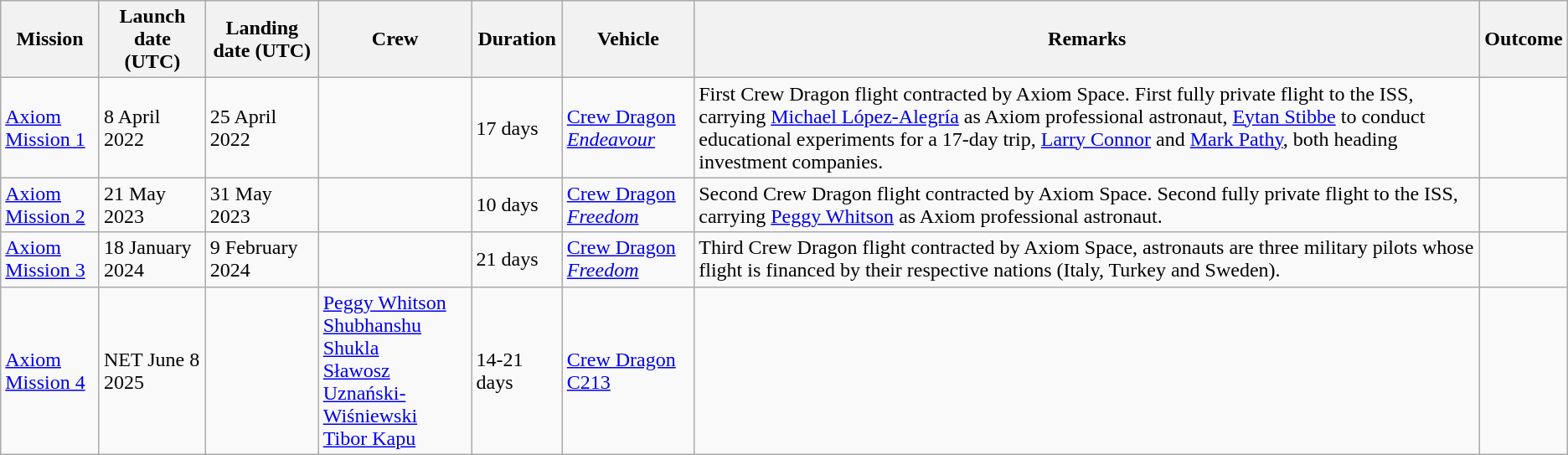<table class="wikitable sortable sticky-header sort-under">
<tr>
<th>Mission</th>
<th>Launch date (UTC)</th>
<th>Landing date (UTC)</th>
<th>Crew</th>
<th>Duration</th>
<th>Vehicle</th>
<th>Remarks</th>
<th>Outcome</th>
</tr>
<tr>
<td><a href='#'>Axiom Mission 1</a></td>
<td>8 April 2022</td>
<td>25 April 2022</td>
<td nowrap></td>
<td>17 days</td>
<td><a href='#'>Crew Dragon <em>Endeavour</em></a></td>
<td>First Crew Dragon flight contracted by Axiom Space. First fully private flight to the ISS, carrying <a href='#'>Michael López-Alegría</a> as Axiom professional astronaut, <a href='#'>Eytan Stibbe</a> to conduct educational experiments for a 17-day trip, <a href='#'>Larry Connor</a> and <a href='#'>Mark Pathy</a>, both heading investment companies.</td>
<td></td>
</tr>
<tr>
<td><a href='#'>Axiom Mission 2</a></td>
<td>21 May 2023</td>
<td>31 May 2023</td>
<td></td>
<td>10 days</td>
<td><a href='#'>Crew Dragon <em>Freedom</em></a></td>
<td>Second Crew Dragon flight contracted by Axiom Space. Second fully private flight to the ISS, carrying <a href='#'>Peggy Whitson</a> as Axiom professional astronaut.</td>
<td></td>
</tr>
<tr>
<td><a href='#'>Axiom Mission 3</a></td>
<td>18 January 2024</td>
<td>9 February 2024</td>
<td></td>
<td>21 days</td>
<td><a href='#'>Crew Dragon <em>Freedom</em></a></td>
<td>Third Crew Dragon flight contracted by Axiom Space, astronauts are three military pilots whose flight is financed by their respective nations (Italy, Turkey and Sweden).</td>
<td></td>
</tr>
<tr>
<td><a href='#'>Axiom Mission 4</a></td>
<td>NET June 8 2025</td>
<td></td>
<td> <a href='#'>Peggy Whitson</a><br> <a href='#'>Shubhanshu Shukla</a><br> <a href='#'>Sławosz Uznański-Wiśniewski</a><br> <a href='#'>Tibor Kapu</a></td>
<td>14-21 days</td>
<td><a href='#'>Crew Dragon C213</a></td>
<td></td>
<td></td>
</tr>
</table>
